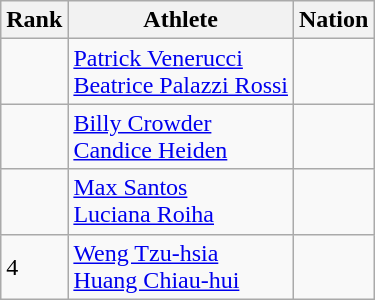<table class="wikitable sortable" style="text-align:left">
<tr>
<th scope=col>Rank</th>
<th scope=col>Athlete</th>
<th scope=col>Nation</th>
</tr>
<tr>
<td></td>
<td align=left><a href='#'>Patrick Venerucci</a><br><a href='#'>Beatrice Palazzi Rossi</a></td>
<td></td>
</tr>
<tr>
<td></td>
<td align=left><a href='#'>Billy Crowder</a><br><a href='#'>Candice Heiden</a></td>
<td></td>
</tr>
<tr>
<td></td>
<td align=left><a href='#'>Max Santos</a><br><a href='#'>Luciana Roiha</a></td>
<td></td>
</tr>
<tr>
<td>4</td>
<td align=left><a href='#'>Weng Tzu-hsia</a><br><a href='#'>Huang Chiau-hui</a></td>
<td></td>
</tr>
</table>
